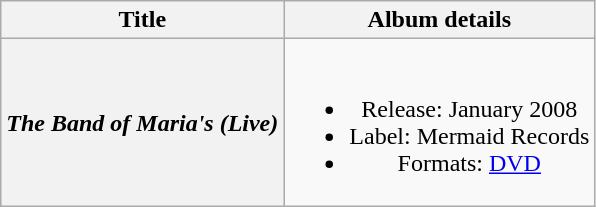<table class="wikitable plainrowheaders" style="text-align:center;">
<tr>
<th scope="col" rowspan="1">Title</th>
<th scope="col" rowspan="1">Album details</th>
</tr>
<tr>
<th scope="row"><em>The Band of Maria's (Live)</em></th>
<td><br><ul><li>Release: January 2008</li><li>Label: Mermaid Records</li><li>Formats: <a href='#'>DVD</a></li></ul></td>
</tr>
</table>
